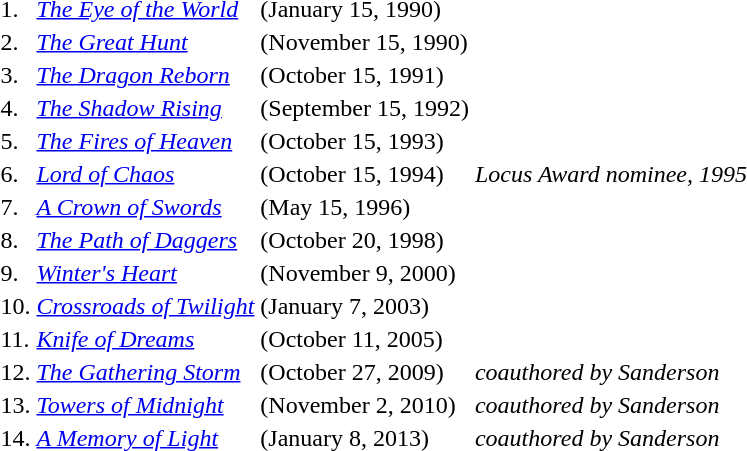<table>
<tr>
<td>1.</td>
<td><em><a href='#'>The Eye of the World</a></em></td>
<td>(January 15, 1990)</td>
</tr>
<tr>
<td>2.</td>
<td><em><a href='#'>The Great Hunt</a></em></td>
<td>(November 15, 1990)</td>
</tr>
<tr>
<td>3.</td>
<td><em><a href='#'>The Dragon Reborn</a></em></td>
<td>(October 15, 1991)</td>
</tr>
<tr>
<td>4.</td>
<td><em><a href='#'>The Shadow Rising</a></em></td>
<td>(September 15, 1992)</td>
</tr>
<tr>
<td>5.</td>
<td><em><a href='#'>The Fires of Heaven</a></em></td>
<td>(October 15, 1993)</td>
</tr>
<tr>
<td>6.</td>
<td><em><a href='#'>Lord of Chaos</a></em></td>
<td>(October 15, 1994)</td>
<td><em>Locus Award nominee, 1995</em></td>
</tr>
<tr>
<td>7.</td>
<td><em><a href='#'>A Crown of Swords</a></em></td>
<td>(May 15, 1996)</td>
</tr>
<tr>
<td>8.</td>
<td><em><a href='#'>The Path of Daggers</a></em></td>
<td>(October 20, 1998)</td>
</tr>
<tr>
<td>9.</td>
<td><em><a href='#'>Winter's Heart</a></em></td>
<td>(November 9, 2000)</td>
</tr>
<tr>
<td>10.</td>
<td><em><a href='#'>Crossroads of Twilight</a></em></td>
<td>(January 7, 2003)</td>
</tr>
<tr>
<td>11.</td>
<td><em><a href='#'>Knife of Dreams</a></em></td>
<td>(October 11, 2005)</td>
</tr>
<tr>
<td>12.</td>
<td><em><a href='#'>The Gathering Storm</a></em></td>
<td>(October 27, 2009)</td>
<td><em>coauthored by Sanderson</em></td>
</tr>
<tr>
<td>13.</td>
<td><em><a href='#'>Towers of Midnight</a></em></td>
<td>(November 2, 2010)</td>
<td><em>coauthored by Sanderson</em></td>
</tr>
<tr>
<td>14.</td>
<td><em><a href='#'>A Memory of Light</a></em></td>
<td>(January 8, 2013)</td>
<td><em>coauthored by Sanderson</em></td>
</tr>
</table>
